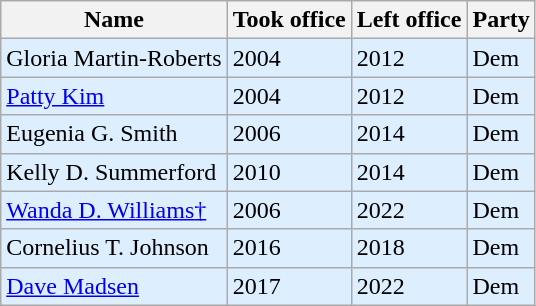<table class="wikitable">
<tr>
<th>Name</th>
<th>Took office</th>
<th>Left office</th>
<th>Party</th>
</tr>
<tr bgcolor="#ddeeff">
<td>Gloria Martin-Roberts</td>
<td>2004</td>
<td>2012</td>
<td>Dem</td>
</tr>
<tr bgcolor="#ddeeff">
<td><a href='#'>Patty Kim</a></td>
<td>2004</td>
<td>2012</td>
<td>Dem</td>
</tr>
<tr bgcolor="#ddeeff">
<td>Eugenia G. Smith</td>
<td>2006</td>
<td>2014</td>
<td>Dem</td>
</tr>
<tr bgcolor="#ddeeff">
<td>Kelly D. Summerford</td>
<td>2010</td>
<td>2014</td>
<td>Dem</td>
</tr>
<tr bgcolor="#ddeeff">
<td><a href='#'>Wanda D. Williams</a><a href='#'>†</a></td>
<td>2006</td>
<td>2022</td>
<td>Dem</td>
</tr>
<tr bgcolor="#ddeeff">
<td>Cornelius T. Johnson</td>
<td>2016</td>
<td>2018</td>
<td>Dem</td>
</tr>
<tr bgcolor="#ddeeff">
<td><a href='#'>Dave Madsen</a></td>
<td>2017</td>
<td>2022</td>
<td>Dem</td>
</tr>
</table>
